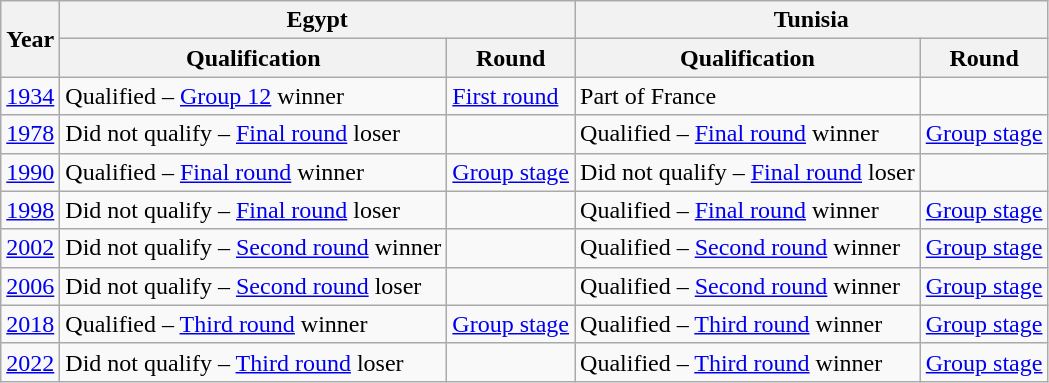<table class="wikitable">
<tr>
<th rowspan="2">Year</th>
<th colspan="2">Egypt</th>
<th colspan="2">Tunisia</th>
</tr>
<tr>
<th>Qualification</th>
<th>Round</th>
<th>Qualification</th>
<th>Round</th>
</tr>
<tr>
<td> <a href='#'>1934</a></td>
<td>Qualified – <a href='#'>Group 12</a> winner</td>
<td><a href='#'>First round</a></td>
<td>Part of France</td>
<td></td>
</tr>
<tr>
<td> <a href='#'>1978</a></td>
<td>Did not qualify – <a href='#'>Final round</a> loser</td>
<td></td>
<td>Qualified – <a href='#'>Final round</a> winner</td>
<td><a href='#'>Group stage</a></td>
</tr>
<tr>
<td> <a href='#'>1990</a></td>
<td>Qualified – <a href='#'>Final round</a> winner</td>
<td><a href='#'>Group stage</a></td>
<td>Did not qualify – <a href='#'>Final round</a> loser</td>
<td></td>
</tr>
<tr>
<td> <a href='#'>1998</a></td>
<td>Did not qualify – <a href='#'>Final round</a> loser</td>
<td></td>
<td>Qualified – <a href='#'>Final round</a> winner</td>
<td><a href='#'>Group stage</a></td>
</tr>
<tr>
<td>  <a href='#'>2002</a></td>
<td>Did not qualify – <a href='#'>Second round</a> winner</td>
<td></td>
<td>Qualified – <a href='#'>Second round</a> winner</td>
<td><a href='#'>Group stage</a></td>
</tr>
<tr>
<td> <a href='#'>2006</a></td>
<td>Did not qualify – <a href='#'>Second round</a> loser</td>
<td></td>
<td>Qualified – <a href='#'>Second round</a> winner</td>
<td><a href='#'>Group stage</a></td>
</tr>
<tr>
<td> <a href='#'>2018</a></td>
<td>Qualified – <a href='#'>Third round</a> winner</td>
<td><a href='#'>Group stage</a></td>
<td>Qualified – <a href='#'>Third round</a> winner</td>
<td><a href='#'>Group stage</a></td>
</tr>
<tr>
<td> <a href='#'>2022</a></td>
<td>Did not qualify – <a href='#'>Third round</a> loser</td>
<td></td>
<td>Qualified – <a href='#'>Third round</a> winner</td>
<td><a href='#'>Group stage</a></td>
</tr>
</table>
